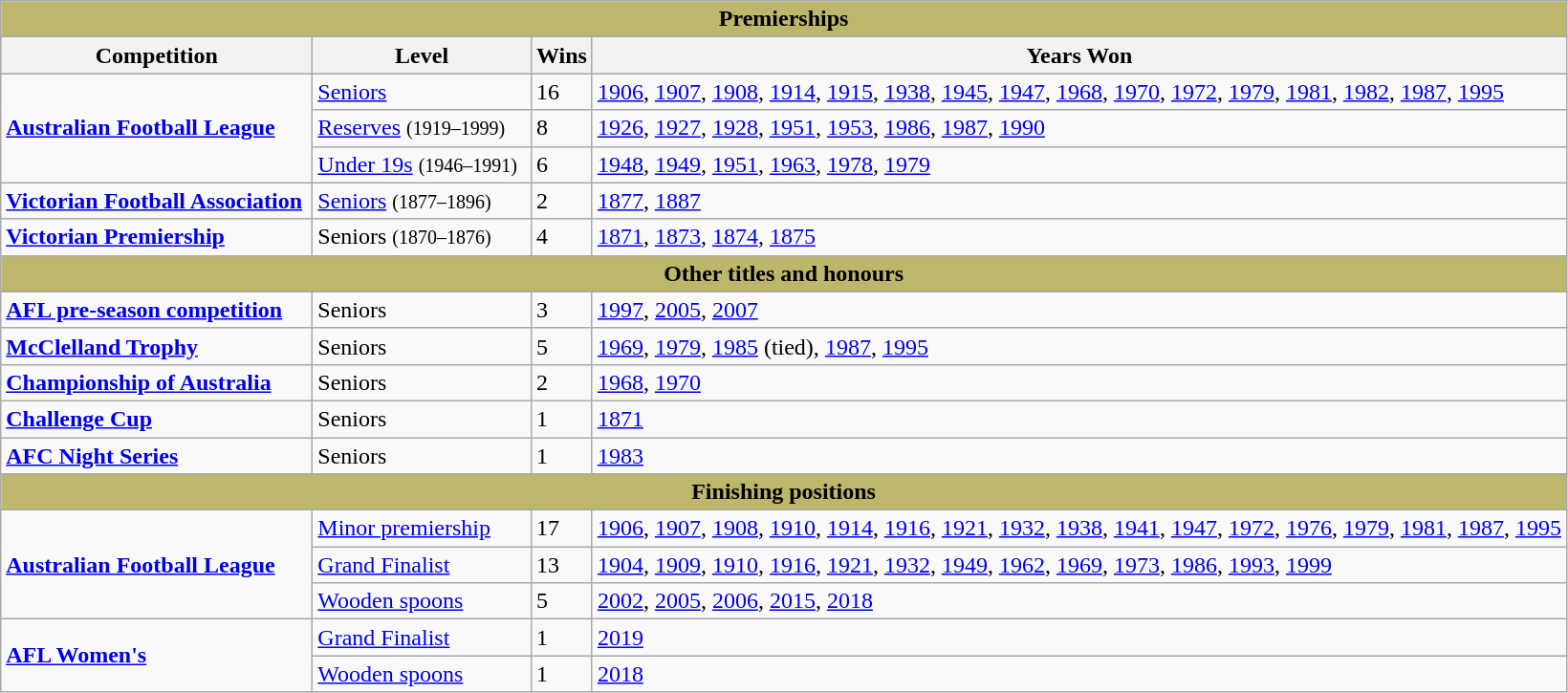<table class="wikitable">
<tr>
<td colspan="4" style="background:#bdb76b;" align="center"><strong>Premierships</strong></td>
</tr>
<tr style="background:#bdb76b;">
<th style="width: 210px;">Competition</th>
<th style="width: 145px;">Level</th>
<th>Wins</th>
<th>Years Won</th>
</tr>
<tr>
<td rowspan=3 scope="row" style="text-align: left"><strong><a href='#'>Australian Football League</a></strong></td>
<td><a href='#'>Seniors</a></td>
<td>16</td>
<td><a href='#'>1906</a>, <a href='#'>1907</a>, <a href='#'>1908</a>, <a href='#'>1914</a>, <a href='#'>1915</a>, <a href='#'>1938</a>, <a href='#'>1945</a>, <a href='#'>1947</a>, <a href='#'>1968</a>, <a href='#'>1970</a>, <a href='#'>1972</a>, <a href='#'>1979</a>, <a href='#'>1981</a>, <a href='#'>1982</a>, <a href='#'>1987</a>, <a href='#'>1995</a></td>
</tr>
<tr>
<td><a href='#'>Reserves</a> <small>(1919–1999)</small></td>
<td>8</td>
<td><a href='#'>1926</a>, <a href='#'>1927</a>, <a href='#'>1928</a>, <a href='#'>1951</a>, <a href='#'>1953</a>, <a href='#'>1986</a>, <a href='#'>1987</a>, <a href='#'>1990</a></td>
</tr>
<tr>
<td><a href='#'>Under 19s</a> <small>(1946–1991)</small></td>
<td>6</td>
<td><a href='#'>1948</a>, <a href='#'>1949</a>, <a href='#'>1951</a>, <a href='#'>1963</a>, <a href='#'>1978</a>, <a href='#'>1979</a></td>
</tr>
<tr>
<td><strong><a href='#'>Victorian Football Association</a></strong></td>
<td><a href='#'>Seniors</a> <small>(1877–1896)</small></td>
<td>2</td>
<td><a href='#'>1877</a>, <a href='#'>1887</a></td>
</tr>
<tr>
<td><strong><a href='#'>Victorian Premiership</a></strong></td>
<td>Seniors <small>(1870–1876)</small></td>
<td>4</td>
<td><a href='#'>1871</a>, <a href='#'>1873</a>, <a href='#'>1874</a>, <a href='#'>1875</a></td>
</tr>
<tr>
<td colspan="4" style="background:#bdb76b;" align="center"><strong>Other titles and honours</strong></td>
</tr>
<tr>
<td><strong><a href='#'>AFL pre-season competition</a></strong></td>
<td>Seniors</td>
<td>3</td>
<td><a href='#'>1997</a>, <a href='#'>2005</a>, <a href='#'>2007</a></td>
</tr>
<tr>
<td><strong><a href='#'>McClelland Trophy</a></strong></td>
<td>Seniors</td>
<td>5</td>
<td><a href='#'>1969</a>, <a href='#'>1979</a>, <a href='#'>1985</a> (tied), <a href='#'>1987</a>, <a href='#'>1995</a></td>
</tr>
<tr>
<td><strong><a href='#'>Championship of Australia</a></strong></td>
<td>Seniors</td>
<td>2</td>
<td><a href='#'>1968</a>, <a href='#'>1970</a></td>
</tr>
<tr>
<td><strong><a href='#'>Challenge Cup</a></strong></td>
<td>Seniors</td>
<td>1</td>
<td><a href='#'>1871</a></td>
</tr>
<tr>
<td><strong><a href='#'>AFC Night Series</a></strong></td>
<td>Seniors</td>
<td>1</td>
<td><a href='#'>1983</a></td>
</tr>
<tr>
<td colspan="4" style="background:#bdb76b;" align="center"><strong>Finishing positions</strong></td>
</tr>
<tr>
<td rowspan=3 scope="row" style="text-align: left"><strong><a href='#'>Australian Football League</a></strong></td>
<td><a href='#'>Minor premiership</a></td>
<td>17</td>
<td><a href='#'>1906</a>, <a href='#'>1907</a>, <a href='#'>1908</a>, <a href='#'>1910</a>, <a href='#'>1914</a>, <a href='#'>1916</a>, <a href='#'>1921</a>, <a href='#'>1932</a>, <a href='#'>1938</a>, <a href='#'>1941</a>, <a href='#'>1947</a>, <a href='#'>1972</a>, <a href='#'>1976</a>, <a href='#'>1979</a>, <a href='#'>1981</a>, <a href='#'>1987</a>, <a href='#'>1995</a></td>
</tr>
<tr>
<td><a href='#'>Grand Finalist</a></td>
<td>13</td>
<td><a href='#'>1904</a>, <a href='#'>1909</a>, <a href='#'>1910</a>, <a href='#'>1916</a>, <a href='#'>1921</a>, <a href='#'>1932</a>, <a href='#'>1949</a>, <a href='#'>1962</a>, <a href='#'>1969</a>, <a href='#'>1973</a>, <a href='#'>1986</a>, <a href='#'>1993</a>, <a href='#'>1999</a></td>
</tr>
<tr>
<td><a href='#'>Wooden spoons</a></td>
<td>5</td>
<td><a href='#'>2002</a>, <a href='#'>2005</a>, <a href='#'>2006</a>, <a href='#'>2015</a>, <a href='#'>2018</a></td>
</tr>
<tr>
<td rowspan=2 scope="row" style="text-align: left"><strong><a href='#'>AFL Women's</a></strong></td>
<td><a href='#'>Grand Finalist</a></td>
<td>1</td>
<td><a href='#'>2019</a></td>
</tr>
<tr>
<td><a href='#'>Wooden spoons</a></td>
<td>1</td>
<td><a href='#'>2018</a></td>
</tr>
</table>
